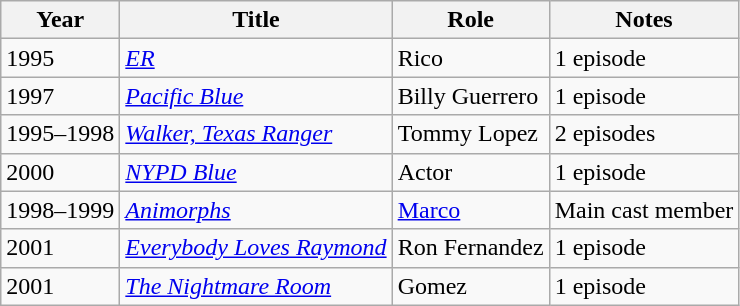<table class="wikitable sortable">
<tr>
<th>Year</th>
<th>Title</th>
<th>Role</th>
<th class="unsortable">Notes</th>
</tr>
<tr>
<td>1995</td>
<td><em><a href='#'>ER</a></em></td>
<td>Rico</td>
<td>1 episode</td>
</tr>
<tr>
<td>1997</td>
<td><em><a href='#'>Pacific Blue</a></em></td>
<td>Billy Guerrero</td>
<td>1 episode</td>
</tr>
<tr>
<td>1995–1998</td>
<td><em><a href='#'>Walker, Texas Ranger</a></em></td>
<td>Tommy Lopez</td>
<td>2 episodes</td>
</tr>
<tr>
<td>2000</td>
<td><em><a href='#'>NYPD Blue</a></em></td>
<td>Actor</td>
<td>1 episode</td>
</tr>
<tr>
<td>1998–1999</td>
<td><em><a href='#'>Animorphs</a></em></td>
<td><a href='#'>Marco</a></td>
<td>Main cast member</td>
</tr>
<tr>
<td>2001</td>
<td><em><a href='#'>Everybody Loves Raymond</a></em></td>
<td>Ron Fernandez</td>
<td>1 episode</td>
</tr>
<tr>
<td>2001</td>
<td><em><a href='#'>The Nightmare Room</a></em></td>
<td>Gomez</td>
<td>1 episode</td>
</tr>
</table>
